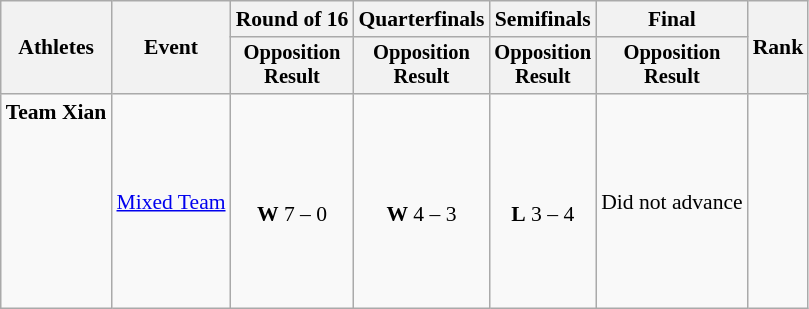<table class="wikitable" style="font-size:90%">
<tr>
<th rowspan="2">Athletes</th>
<th rowspan="2">Event</th>
<th>Round of 16</th>
<th>Quarterfinals</th>
<th>Semifinals</th>
<th>Final</th>
<th rowspan=2>Rank</th>
</tr>
<tr style="font-size:95%">
<th>Opposition<br>Result</th>
<th>Opposition<br>Result</th>
<th>Opposition<br>Result</th>
<th>Opposition<br>Result</th>
</tr>
<tr align=center>
<td align=left><strong>Team Xian</strong><br><br><br><br><br><br><br><br></td>
<td align=left><a href='#'>Mixed Team</a></td>
<td><br><strong>W</strong> 7 – 0</td>
<td><br><strong>W</strong> 4 – 3</td>
<td><br><strong>L</strong> 3 – 4</td>
<td>Did not advance</td>
<td></td>
</tr>
</table>
